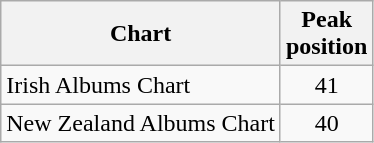<table class="wikitable">
<tr>
<th>Chart</th>
<th>Peak<br>position</th>
</tr>
<tr>
<td>Irish Albums Chart</td>
<td style="text-align:center;">41</td>
</tr>
<tr>
<td>New Zealand Albums Chart</td>
<td style="text-align:center;">40</td>
</tr>
</table>
